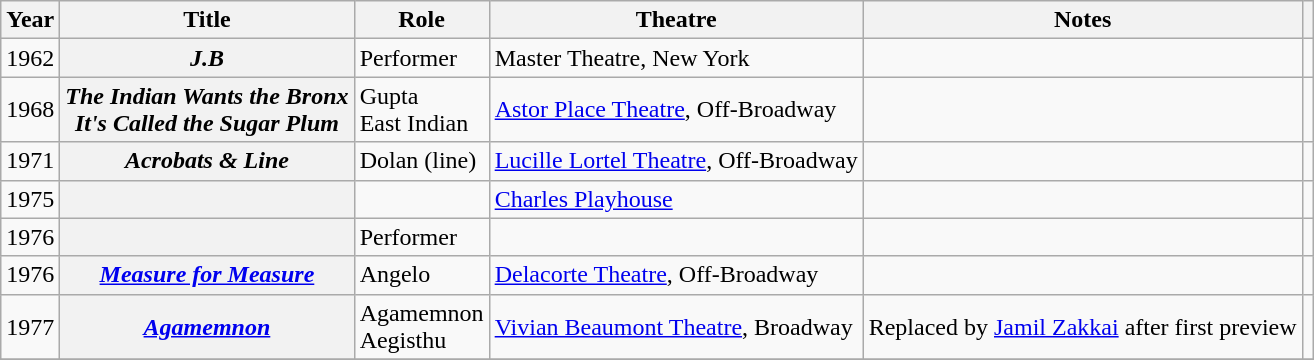<table class="wikitable plainrowheaders sortable">
<tr>
<th scope="col">Year</th>
<th scope="col">Title</th>
<th scope="col">Role</th>
<th scope="col">Theatre</th>
<th scope="col" class="unsortable">Notes</th>
<th scope="col" class="unsortable"></th>
</tr>
<tr>
<td>1962</td>
<th scope=row><em>J.B</em></th>
<td>Performer</td>
<td>Master Theatre, New York</td>
<td></td>
<td style="text-align:center;"></td>
</tr>
<tr>
<td>1968</td>
<th scope=row><em>The Indian Wants the Bronx</em> <br> <em>It's Called the Sugar Plum</em></th>
<td>Gupta <br> East Indian</td>
<td><a href='#'>Astor Place Theatre</a>, Off-Broadway</td>
<td></td>
<td style="text-align:center;"></td>
</tr>
<tr>
<td>1971</td>
<th scope=row><em>Acrobats & Line</em></th>
<td>Dolan (line)</td>
<td><a href='#'>Lucille Lortel Theatre</a>, Off-Broadway</td>
<td></td>
<td style="text-align:center;"></td>
</tr>
<tr>
<td>1975</td>
<th scope=row></th>
<td></td>
<td><a href='#'>Charles Playhouse</a></td>
<td></td>
<td style="text-align:center;"></td>
</tr>
<tr>
<td>1976</td>
<th scope=row></th>
<td>Performer</td>
<td></td>
<td></td>
<td style="text-align:center;"></td>
</tr>
<tr>
<td>1976</td>
<th scope=row><em><a href='#'>Measure for Measure</a></em></th>
<td>Angelo</td>
<td><a href='#'>Delacorte Theatre</a>, Off-Broadway</td>
<td></td>
<td style="text-align:center;"></td>
</tr>
<tr>
<td>1977</td>
<th scope=row><em><a href='#'>Agamemnon</a></em></th>
<td>Agamemnon <br> Aegisthu</td>
<td><a href='#'>Vivian Beaumont Theatre</a>, Broadway</td>
<td>Replaced by <a href='#'>Jamil Zakkai</a> after first preview</td>
<td style="text-align:center;"></td>
</tr>
<tr>
</tr>
</table>
